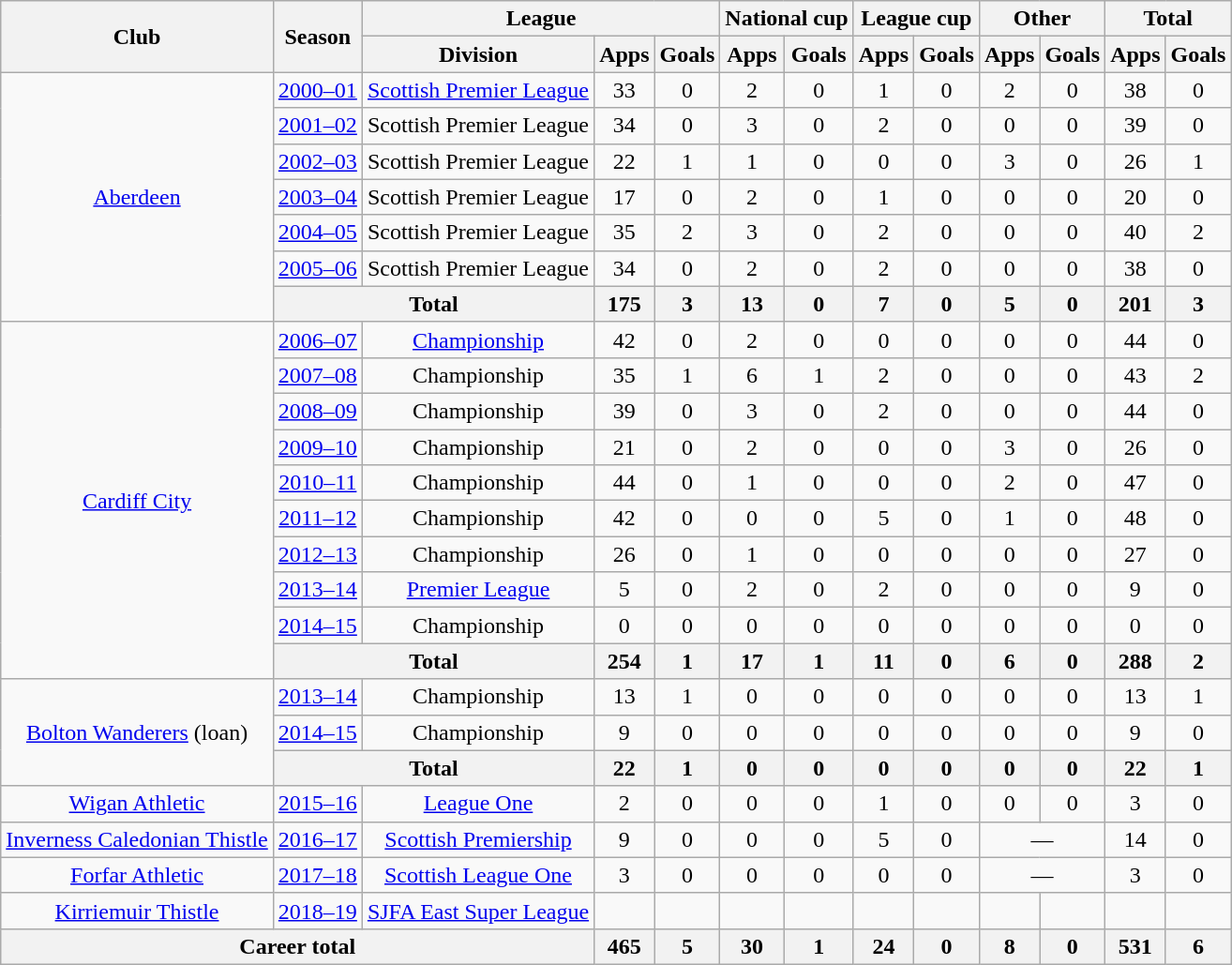<table class="wikitable" style="text-align: center;">
<tr>
<th rowspan="2">Club</th>
<th rowspan="2">Season</th>
<th colspan="3">League</th>
<th colspan="2">National cup</th>
<th colspan="2">League cup</th>
<th colspan="2">Other</th>
<th colspan="2">Total</th>
</tr>
<tr>
<th>Division</th>
<th>Apps</th>
<th>Goals</th>
<th>Apps</th>
<th>Goals</th>
<th>Apps</th>
<th>Goals</th>
<th>Apps</th>
<th>Goals</th>
<th>Apps</th>
<th>Goals</th>
</tr>
<tr>
<td rowspan="7"><a href='#'>Aberdeen</a></td>
<td><a href='#'>2000–01</a></td>
<td><a href='#'>Scottish Premier League</a></td>
<td>33</td>
<td>0</td>
<td>2</td>
<td>0</td>
<td>1</td>
<td>0</td>
<td>2</td>
<td>0</td>
<td>38</td>
<td>0</td>
</tr>
<tr>
<td><a href='#'>2001–02</a></td>
<td>Scottish Premier League</td>
<td>34</td>
<td>0</td>
<td>3</td>
<td>0</td>
<td>2</td>
<td>0</td>
<td>0</td>
<td>0</td>
<td>39</td>
<td>0</td>
</tr>
<tr>
<td><a href='#'>2002–03</a></td>
<td>Scottish Premier League</td>
<td>22</td>
<td>1</td>
<td>1</td>
<td>0</td>
<td>0</td>
<td>0</td>
<td>3</td>
<td>0</td>
<td>26</td>
<td>1</td>
</tr>
<tr>
<td><a href='#'>2003–04</a></td>
<td>Scottish Premier League</td>
<td>17</td>
<td>0</td>
<td>2</td>
<td>0</td>
<td>1</td>
<td>0</td>
<td>0</td>
<td>0</td>
<td>20</td>
<td>0</td>
</tr>
<tr>
<td><a href='#'>2004–05</a></td>
<td>Scottish Premier League</td>
<td>35</td>
<td>2</td>
<td>3</td>
<td>0</td>
<td>2</td>
<td>0</td>
<td>0</td>
<td>0</td>
<td>40</td>
<td>2</td>
</tr>
<tr>
<td><a href='#'>2005–06</a></td>
<td>Scottish Premier League</td>
<td>34</td>
<td>0</td>
<td>2</td>
<td>0</td>
<td>2</td>
<td>0</td>
<td>0</td>
<td>0</td>
<td>38</td>
<td>0</td>
</tr>
<tr>
<th colspan="2">Total</th>
<th>175</th>
<th>3</th>
<th>13</th>
<th>0</th>
<th>7</th>
<th>0</th>
<th>5</th>
<th>0</th>
<th>201</th>
<th>3</th>
</tr>
<tr>
<td rowspan="10"><a href='#'>Cardiff City</a></td>
<td><a href='#'>2006–07</a></td>
<td><a href='#'>Championship</a></td>
<td>42</td>
<td>0</td>
<td>2</td>
<td>0</td>
<td>0</td>
<td>0</td>
<td>0</td>
<td>0</td>
<td>44</td>
<td>0</td>
</tr>
<tr>
<td><a href='#'>2007–08</a></td>
<td>Championship</td>
<td>35</td>
<td>1</td>
<td>6</td>
<td>1</td>
<td>2</td>
<td>0</td>
<td>0</td>
<td>0</td>
<td>43</td>
<td>2</td>
</tr>
<tr>
<td><a href='#'>2008–09</a></td>
<td>Championship</td>
<td>39</td>
<td>0</td>
<td>3</td>
<td>0</td>
<td>2</td>
<td>0</td>
<td>0</td>
<td>0</td>
<td>44</td>
<td>0</td>
</tr>
<tr>
<td><a href='#'>2009–10</a></td>
<td>Championship</td>
<td>21</td>
<td>0</td>
<td>2</td>
<td>0</td>
<td>0</td>
<td>0</td>
<td>3</td>
<td>0</td>
<td>26</td>
<td>0</td>
</tr>
<tr>
<td><a href='#'>2010–11</a></td>
<td>Championship</td>
<td>44</td>
<td>0</td>
<td>1</td>
<td>0</td>
<td>0</td>
<td>0</td>
<td>2</td>
<td>0</td>
<td>47</td>
<td>0</td>
</tr>
<tr>
<td><a href='#'>2011–12</a></td>
<td>Championship</td>
<td>42</td>
<td>0</td>
<td>0</td>
<td>0</td>
<td>5</td>
<td>0</td>
<td>1</td>
<td>0</td>
<td>48</td>
<td>0</td>
</tr>
<tr>
<td><a href='#'>2012–13</a></td>
<td>Championship</td>
<td>26</td>
<td>0</td>
<td>1</td>
<td>0</td>
<td>0</td>
<td>0</td>
<td>0</td>
<td>0</td>
<td>27</td>
<td>0</td>
</tr>
<tr>
<td><a href='#'>2013–14</a></td>
<td><a href='#'>Premier League</a></td>
<td>5</td>
<td>0</td>
<td>2</td>
<td>0</td>
<td>2</td>
<td>0</td>
<td>0</td>
<td>0</td>
<td>9</td>
<td>0</td>
</tr>
<tr>
<td><a href='#'>2014–15</a></td>
<td>Championship</td>
<td>0</td>
<td>0</td>
<td>0</td>
<td>0</td>
<td>0</td>
<td>0</td>
<td>0</td>
<td>0</td>
<td>0</td>
<td>0</td>
</tr>
<tr>
<th colspan="2">Total</th>
<th>254</th>
<th>1</th>
<th>17</th>
<th>1</th>
<th>11</th>
<th>0</th>
<th>6</th>
<th>0</th>
<th>288</th>
<th>2</th>
</tr>
<tr>
<td rowspan="3"><a href='#'>Bolton Wanderers</a> (loan)</td>
<td><a href='#'>2013–14</a></td>
<td>Championship</td>
<td>13</td>
<td>1</td>
<td>0</td>
<td>0</td>
<td>0</td>
<td>0</td>
<td>0</td>
<td>0</td>
<td>13</td>
<td>1</td>
</tr>
<tr>
<td><a href='#'>2014–15</a></td>
<td>Championship</td>
<td>9</td>
<td>0</td>
<td>0</td>
<td>0</td>
<td>0</td>
<td>0</td>
<td>0</td>
<td>0</td>
<td>9</td>
<td>0</td>
</tr>
<tr>
<th colspan="2">Total</th>
<th>22</th>
<th>1</th>
<th>0</th>
<th>0</th>
<th>0</th>
<th>0</th>
<th>0</th>
<th>0</th>
<th>22</th>
<th>1</th>
</tr>
<tr>
<td><a href='#'>Wigan Athletic</a></td>
<td><a href='#'>2015–16</a></td>
<td><a href='#'>League One</a></td>
<td>2</td>
<td>0</td>
<td>0</td>
<td>0</td>
<td>1</td>
<td>0</td>
<td>0</td>
<td>0</td>
<td>3</td>
<td>0</td>
</tr>
<tr>
<td><a href='#'>Inverness Caledonian Thistle</a></td>
<td><a href='#'>2016–17</a></td>
<td><a href='#'>Scottish Premiership</a></td>
<td>9</td>
<td>0</td>
<td>0</td>
<td>0</td>
<td>5</td>
<td>0</td>
<td colspan="2">—</td>
<td>14</td>
<td>0</td>
</tr>
<tr>
<td><a href='#'>Forfar Athletic</a></td>
<td><a href='#'>2017–18</a></td>
<td><a href='#'>Scottish League One</a></td>
<td>3</td>
<td>0</td>
<td>0</td>
<td>0</td>
<td>0</td>
<td>0</td>
<td colspan="2">—</td>
<td>3</td>
<td>0</td>
</tr>
<tr>
<td><a href='#'>Kirriemuir Thistle</a></td>
<td><a href='#'>2018–19</a></td>
<td><a href='#'>SJFA East Super League</a></td>
<td></td>
<td></td>
<td></td>
<td></td>
<td></td>
<td></td>
<td></td>
<td></td>
<td></td>
<td></td>
</tr>
<tr>
<th colspan="3">Career total</th>
<th>465</th>
<th>5</th>
<th>30</th>
<th>1</th>
<th>24</th>
<th>0</th>
<th>8</th>
<th>0</th>
<th>531</th>
<th>6</th>
</tr>
</table>
